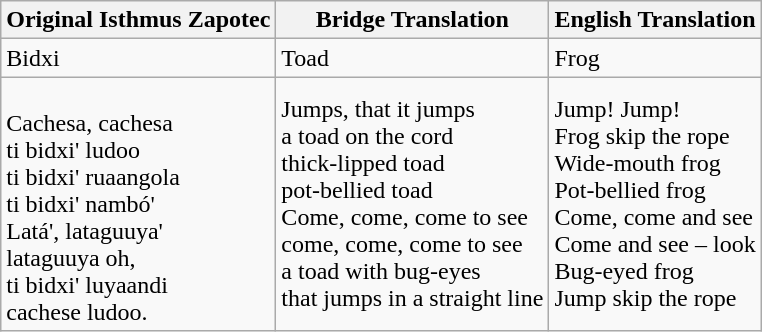<table class="wikitable">
<tr>
<th>Original Isthmus Zapotec</th>
<th>Bridge Translation</th>
<th>English Translation</th>
</tr>
<tr>
<td>Bidxi</td>
<td>Toad</td>
<td>Frog</td>
</tr>
<tr>
<td><br>Cachesa, cachesa<br>ti bidxi' ludoo<br>ti bidxi' ruaangola<br>ti bidxi' nambó'<br>Latá', lataguuya'<br>lataguuya oh,<br>ti bidxi' luyaandi<br>cachese ludoo.</td>
<td>Jumps, that it jumps<br>a toad on the cord<br>thick-lipped toad  <br>pot-bellied toad  <br>Come, come, come to see<br>come, come, come to see<br>a toad with bug-eyes<br>that jumps in a straight line</td>
<td>Jump! Jump!<br>Frog skip the rope<br>Wide-mouth frog<br>Pot-bellied frog<br>Come, come and see<br>Come and see – look<br>Bug-eyed frog<br>Jump skip the rope</td>
</tr>
</table>
